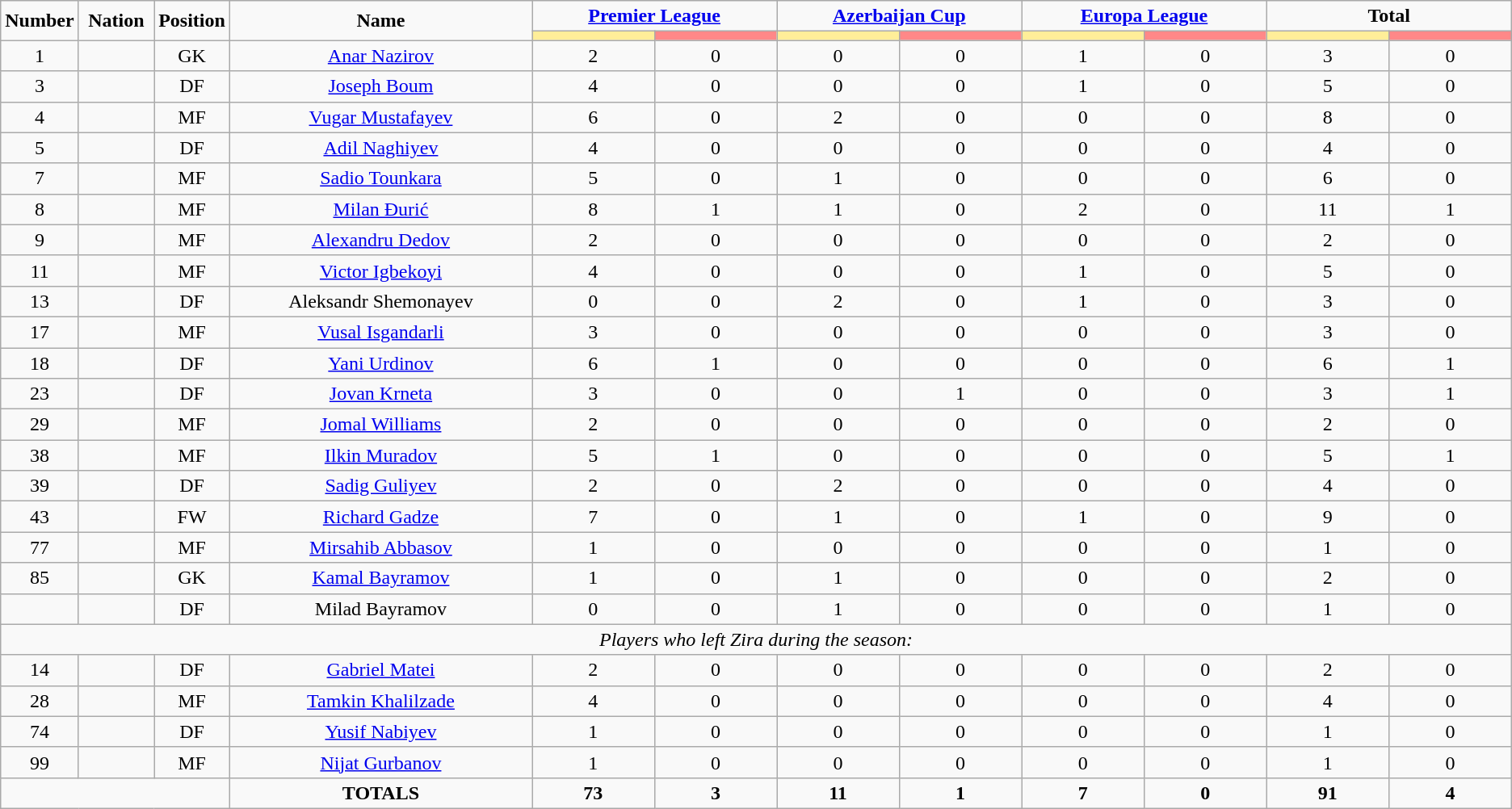<table class="wikitable" style="text-align:center;">
<tr>
<td rowspan="2"  style="width:5%; text-align:center;"><strong>Number</strong></td>
<td rowspan="2"  style="width:5%; text-align:center;"><strong>Nation</strong></td>
<td rowspan="2"  style="width:5%; text-align:center;"><strong>Position</strong></td>
<td rowspan="2"  style="width:20%; text-align:center;"><strong>Name</strong></td>
<td colspan="2" style="text-align:center;"><strong><a href='#'>Premier League</a></strong></td>
<td colspan="2" style="text-align:center;"><strong><a href='#'>Azerbaijan Cup</a></strong></td>
<td colspan="2" style="text-align:center;"><strong><a href='#'>Europa League</a></strong></td>
<td colspan="2" style="text-align:center;"><strong>Total</strong></td>
</tr>
<tr>
<th style="width:60px; background:#fe9;"></th>
<th style="width:60px; background:#ff8888;"></th>
<th style="width:60px; background:#fe9;"></th>
<th style="width:60px; background:#ff8888;"></th>
<th style="width:60px; background:#fe9;"></th>
<th style="width:60px; background:#ff8888;"></th>
<th style="width:60px; background:#fe9;"></th>
<th style="width:60px; background:#ff8888;"></th>
</tr>
<tr>
<td>1</td>
<td></td>
<td>GK</td>
<td><a href='#'>Anar Nazirov</a></td>
<td>2</td>
<td>0</td>
<td>0</td>
<td>0</td>
<td>1</td>
<td>0</td>
<td>3</td>
<td>0</td>
</tr>
<tr>
<td>3</td>
<td></td>
<td>DF</td>
<td><a href='#'>Joseph Boum</a></td>
<td>4</td>
<td>0</td>
<td>0</td>
<td>0</td>
<td>1</td>
<td>0</td>
<td>5</td>
<td>0</td>
</tr>
<tr>
<td>4</td>
<td></td>
<td>MF</td>
<td><a href='#'>Vugar Mustafayev</a></td>
<td>6</td>
<td>0</td>
<td>2</td>
<td>0</td>
<td>0</td>
<td>0</td>
<td>8</td>
<td>0</td>
</tr>
<tr>
<td>5</td>
<td></td>
<td>DF</td>
<td><a href='#'>Adil Naghiyev</a></td>
<td>4</td>
<td>0</td>
<td>0</td>
<td>0</td>
<td>0</td>
<td>0</td>
<td>4</td>
<td>0</td>
</tr>
<tr>
<td>7</td>
<td></td>
<td>MF</td>
<td><a href='#'>Sadio Tounkara</a></td>
<td>5</td>
<td>0</td>
<td>1</td>
<td>0</td>
<td>0</td>
<td>0</td>
<td>6</td>
<td>0</td>
</tr>
<tr>
<td>8</td>
<td></td>
<td>MF</td>
<td><a href='#'>Milan Đurić</a></td>
<td>8</td>
<td>1</td>
<td>1</td>
<td>0</td>
<td>2</td>
<td>0</td>
<td>11</td>
<td>1</td>
</tr>
<tr>
<td>9</td>
<td></td>
<td>MF</td>
<td><a href='#'>Alexandru Dedov</a></td>
<td>2</td>
<td>0</td>
<td>0</td>
<td>0</td>
<td>0</td>
<td>0</td>
<td>2</td>
<td>0</td>
</tr>
<tr>
<td>11</td>
<td></td>
<td>MF</td>
<td><a href='#'>Victor Igbekoyi</a></td>
<td>4</td>
<td>0</td>
<td>0</td>
<td>0</td>
<td>1</td>
<td>0</td>
<td>5</td>
<td>0</td>
</tr>
<tr>
<td>13</td>
<td></td>
<td>DF</td>
<td>Aleksandr Shemonayev</td>
<td>0</td>
<td>0</td>
<td>2</td>
<td>0</td>
<td>1</td>
<td>0</td>
<td>3</td>
<td>0</td>
</tr>
<tr>
<td>17</td>
<td></td>
<td>MF</td>
<td><a href='#'>Vusal Isgandarli</a></td>
<td>3</td>
<td>0</td>
<td>0</td>
<td>0</td>
<td>0</td>
<td>0</td>
<td>3</td>
<td>0</td>
</tr>
<tr>
<td>18</td>
<td></td>
<td>DF</td>
<td><a href='#'>Yani Urdinov</a></td>
<td>6</td>
<td>1</td>
<td>0</td>
<td>0</td>
<td>0</td>
<td>0</td>
<td>6</td>
<td>1</td>
</tr>
<tr>
<td>23</td>
<td></td>
<td>DF</td>
<td><a href='#'>Jovan Krneta</a></td>
<td>3</td>
<td>0</td>
<td>0</td>
<td>1</td>
<td>0</td>
<td>0</td>
<td>3</td>
<td>1</td>
</tr>
<tr>
<td>29</td>
<td></td>
<td>MF</td>
<td><a href='#'>Jomal Williams</a></td>
<td>2</td>
<td>0</td>
<td>0</td>
<td>0</td>
<td>0</td>
<td>0</td>
<td>2</td>
<td>0</td>
</tr>
<tr>
<td>38</td>
<td></td>
<td>MF</td>
<td><a href='#'>Ilkin Muradov</a></td>
<td>5</td>
<td>1</td>
<td>0</td>
<td>0</td>
<td>0</td>
<td>0</td>
<td>5</td>
<td>1</td>
</tr>
<tr>
<td>39</td>
<td></td>
<td>DF</td>
<td><a href='#'>Sadig Guliyev</a></td>
<td>2</td>
<td>0</td>
<td>2</td>
<td>0</td>
<td>0</td>
<td>0</td>
<td>4</td>
<td>0</td>
</tr>
<tr>
<td>43</td>
<td></td>
<td>FW</td>
<td><a href='#'>Richard Gadze</a></td>
<td>7</td>
<td>0</td>
<td>1</td>
<td>0</td>
<td>1</td>
<td>0</td>
<td>9</td>
<td>0</td>
</tr>
<tr>
<td>77</td>
<td></td>
<td>MF</td>
<td><a href='#'>Mirsahib Abbasov</a></td>
<td>1</td>
<td>0</td>
<td>0</td>
<td>0</td>
<td>0</td>
<td>0</td>
<td>1</td>
<td>0</td>
</tr>
<tr>
<td>85</td>
<td></td>
<td>GK</td>
<td><a href='#'>Kamal Bayramov</a></td>
<td>1</td>
<td>0</td>
<td>1</td>
<td>0</td>
<td>0</td>
<td>0</td>
<td>2</td>
<td>0</td>
</tr>
<tr>
<td></td>
<td></td>
<td>DF</td>
<td>Milad Bayramov</td>
<td>0</td>
<td>0</td>
<td>1</td>
<td>0</td>
<td>0</td>
<td>0</td>
<td>1</td>
<td>0</td>
</tr>
<tr>
<td colspan="14"><em>Players who left Zira during the season:</em></td>
</tr>
<tr>
<td>14</td>
<td></td>
<td>DF</td>
<td><a href='#'>Gabriel Matei</a></td>
<td>2</td>
<td>0</td>
<td>0</td>
<td>0</td>
<td>0</td>
<td>0</td>
<td>2</td>
<td>0</td>
</tr>
<tr>
<td>28</td>
<td></td>
<td>MF</td>
<td><a href='#'>Tamkin Khalilzade</a></td>
<td>4</td>
<td>0</td>
<td>0</td>
<td>0</td>
<td>0</td>
<td>0</td>
<td>4</td>
<td>0</td>
</tr>
<tr>
<td>74</td>
<td></td>
<td>DF</td>
<td><a href='#'>Yusif Nabiyev</a></td>
<td>1</td>
<td>0</td>
<td>0</td>
<td>0</td>
<td>0</td>
<td>0</td>
<td>1</td>
<td>0</td>
</tr>
<tr>
<td>99</td>
<td></td>
<td>MF</td>
<td><a href='#'>Nijat Gurbanov</a></td>
<td>1</td>
<td>0</td>
<td>0</td>
<td>0</td>
<td>0</td>
<td>0</td>
<td>1</td>
<td>0</td>
</tr>
<tr>
<td colspan="3"></td>
<td><strong>TOTALS</strong></td>
<td><strong>73</strong></td>
<td><strong>3</strong></td>
<td><strong>11</strong></td>
<td><strong>1</strong></td>
<td><strong>7</strong></td>
<td><strong>0</strong></td>
<td><strong>91</strong></td>
<td><strong>4</strong></td>
</tr>
</table>
